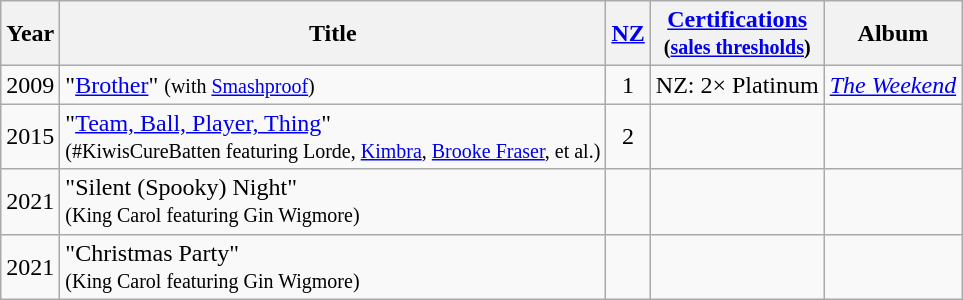<table class="wikitable">
<tr>
<th style="text-align:center;">Year</th>
<th>Title</th>
<th><a href='#'>NZ</a><br></th>
<th><a href='#'>Certifications</a><br><small>(<a href='#'>sales thresholds</a>)</small></th>
<th>Album</th>
</tr>
<tr>
<td style="text-align:center;">2009</td>
<td>"<a href='#'>Brother</a>" <small>(with <a href='#'>Smashproof</a>)</small></td>
<td style="text-align:center;">1</td>
<td>NZ: 2× Platinum</td>
<td><em><a href='#'>The Weekend</a></em></td>
</tr>
<tr>
<td style="text-align:center;">2015</td>
<td>"<a href='#'>Team, Ball, Player, Thing</a>"<br><small>(#KiwisCureBatten featuring Lorde, <a href='#'>Kimbra</a>, <a href='#'>Brooke Fraser</a>, et al.)</small></td>
<td style="text-align:center;">2</td>
<td></td>
<td></td>
</tr>
<tr>
<td style="text-align:center;">2021</td>
<td>"Silent (Spooky) Night"<br><small>(King Carol featuring Gin Wigmore)</small></td>
<td style="text-align:center;"></td>
<td></td>
<td></td>
</tr>
<tr>
<td style="text-align:center;">2021</td>
<td>"Christmas Party"<br><small>(King Carol featuring Gin Wigmore)</small></td>
<td style="text-align:center;"></td>
<td></td>
<td></td>
</tr>
</table>
